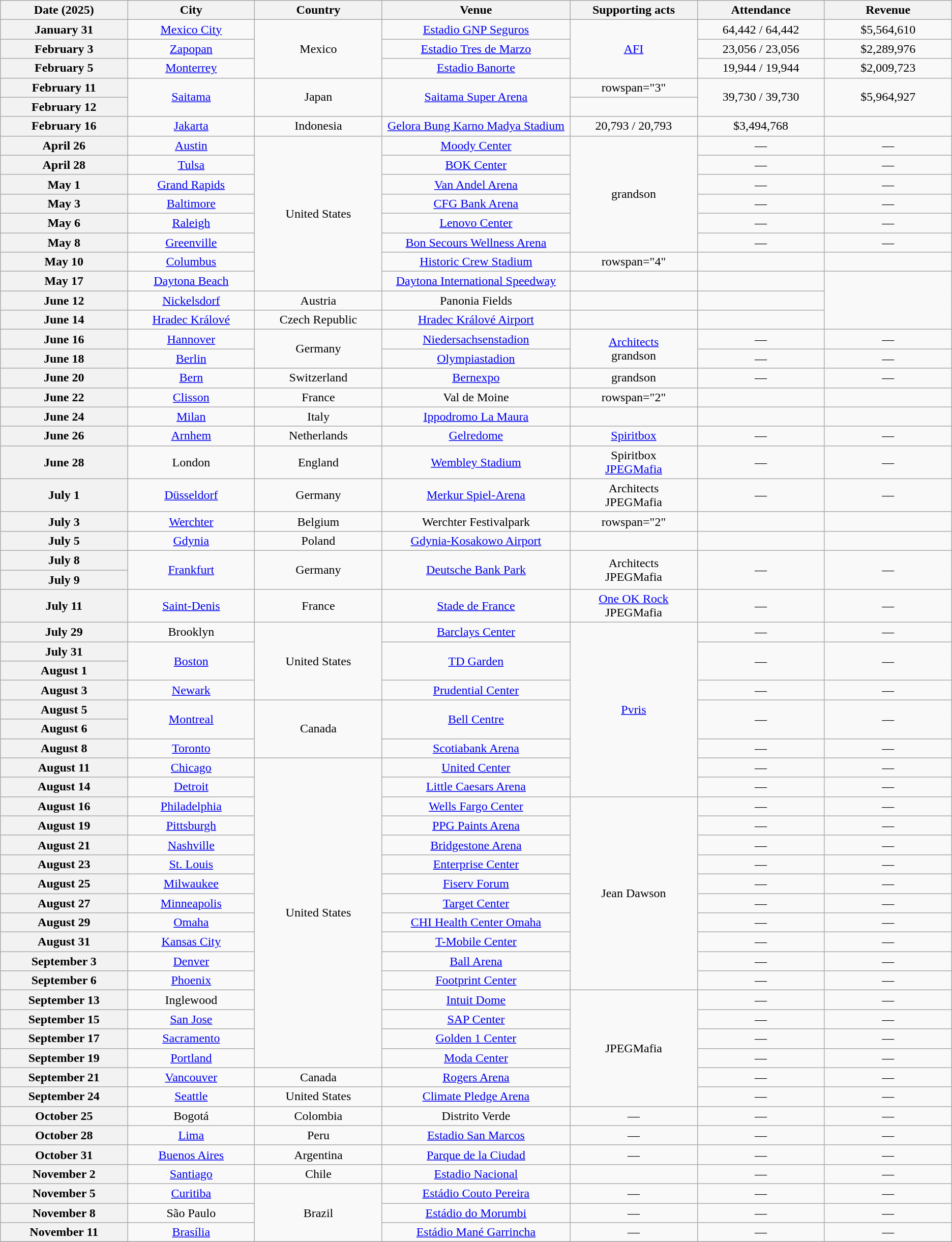<table class="wikitable plainrowheaders" style="text-align:center;">
<tr>
<th scope="col" style="width:10em;">Date (2025)</th>
<th scope="col" style="width:10em;">City</th>
<th scope="col" style="width:10em;">Country</th>
<th scope="col" style="width:15em;">Venue</th>
<th scope="col" style="width:10em;">Supporting acts</th>
<th scope="col" style="width:10em;">Attendance</th>
<th scope="col" style="width:10em;">Revenue</th>
</tr>
<tr>
<th scope="row" style="text-align:center;">January 31</th>
<td><a href='#'>Mexico City</a></td>
<td rowspan="3">Mexico</td>
<td><a href='#'>Estadio GNP Seguros</a></td>
<td rowspan="3"><a href='#'>AFI</a></td>
<td>64,442 / 64,442</td>
<td>$5,564,610</td>
</tr>
<tr>
<th scope="row" style="text-align:center;">February 3</th>
<td><a href='#'>Zapopan</a></td>
<td><a href='#'>Estadio Tres de Marzo</a></td>
<td>23,056 / 23,056</td>
<td>$2,289,976</td>
</tr>
<tr>
<th scope="row" style="text-align:center;">February 5</th>
<td><a href='#'>Monterrey</a></td>
<td><a href='#'>Estadio Banorte</a></td>
<td>19,944 / 19,944</td>
<td>$2,009,723</td>
</tr>
<tr>
<th scope="row" style="text-align:center;">February 11</th>
<td rowspan="2"><a href='#'>Saitama</a></td>
<td rowspan="2">Japan</td>
<td rowspan="2"><a href='#'>Saitama Super Arena</a></td>
<td>rowspan="3" </td>
<td rowspan="2">39,730 / 39,730</td>
<td rowspan="2">$5,964,927</td>
</tr>
<tr>
<th scope="row" style="text-align:center;">February 12</th>
</tr>
<tr>
<th scope="row" style="text-align:center;">February 16</th>
<td><a href='#'>Jakarta</a></td>
<td>Indonesia</td>
<td><a href='#'>Gelora Bung Karno Madya Stadium</a></td>
<td>20,793 / 20,793</td>
<td>$3,494,768</td>
</tr>
<tr>
<th scope="row" style="text-align:center;">April 26</th>
<td><a href='#'>Austin</a></td>
<td rowspan="8">United States</td>
<td><a href='#'>Moody Center</a></td>
<td rowspan="6">grandson</td>
<td>—</td>
<td>—</td>
</tr>
<tr>
<th scope="row" style="text-align:center;">April 28</th>
<td><a href='#'>Tulsa</a></td>
<td><a href='#'>BOK Center</a></td>
<td>—</td>
<td>—</td>
</tr>
<tr>
<th scope="row" style="text-align:center;">May 1</th>
<td><a href='#'>Grand Rapids</a></td>
<td><a href='#'>Van Andel Arena</a></td>
<td>—</td>
<td>—</td>
</tr>
<tr>
<th scope="row" style="text-align:center;">May 3</th>
<td><a href='#'>Baltimore</a></td>
<td><a href='#'>CFG Bank Arena</a></td>
<td>—</td>
<td>—</td>
</tr>
<tr>
<th scope="row" style="text-align:center;">May 6</th>
<td><a href='#'>Raleigh</a></td>
<td><a href='#'>Lenovo Center</a></td>
<td>—</td>
<td>—</td>
</tr>
<tr>
<th scope="row" style="text-align:center;">May 8</th>
<td><a href='#'>Greenville</a></td>
<td><a href='#'>Bon Secours Wellness Arena</a></td>
<td>—</td>
<td>—</td>
</tr>
<tr>
<th scope="row" style="text-align:center;">May 10</th>
<td><a href='#'>Columbus</a></td>
<td><a href='#'>Historic Crew Stadium</a></td>
<td>rowspan="4" </td>
<td></td>
<td></td>
</tr>
<tr>
<th scope="row" style="text-align:center;">May 17</th>
<td><a href='#'>Daytona Beach</a></td>
<td><a href='#'>Daytona International Speedway</a></td>
<td></td>
<td></td>
</tr>
<tr>
<th scope="row" style="text-align:center;">June 12</th>
<td><a href='#'>Nickelsdorf</a></td>
<td>Austria</td>
<td>Panonia Fields</td>
<td></td>
<td></td>
</tr>
<tr>
<th scope="row" style="text-align:center;">June 14</th>
<td><a href='#'>Hradec Králové</a></td>
<td>Czech Republic</td>
<td><a href='#'>Hradec Králové Airport</a></td>
<td></td>
<td></td>
</tr>
<tr>
<th scope="row" style="text-align:center;">June 16</th>
<td><a href='#'>Hannover</a></td>
<td rowspan="2">Germany</td>
<td><a href='#'>Niedersachsenstadion</a></td>
<td rowspan="2"><a href='#'>Architects</a> <br> grandson</td>
<td>—</td>
<td>—</td>
</tr>
<tr>
<th scope="row" style="text-align:center;">June 18</th>
<td><a href='#'>Berlin</a></td>
<td><a href='#'>Olympiastadion</a></td>
<td>—</td>
<td>—</td>
</tr>
<tr>
<th scope="row" style="text-align:center;">June 20</th>
<td><a href='#'>Bern</a></td>
<td>Switzerland</td>
<td><a href='#'>Bernexpo</a></td>
<td>grandson</td>
<td>—</td>
<td>—</td>
</tr>
<tr>
<th scope="row" style="text-align:center;">June 22</th>
<td><a href='#'>Clisson</a></td>
<td>France</td>
<td>Val de Moine</td>
<td>rowspan="2" </td>
<td></td>
<td></td>
</tr>
<tr>
<th scope="row" style="text-align:center;">June 24</th>
<td><a href='#'>Milan</a></td>
<td>Italy</td>
<td><a href='#'>Ippodromo La Maura</a></td>
<td></td>
<td></td>
</tr>
<tr>
<th scope="row" style="text-align:center;">June 26</th>
<td><a href='#'>Arnhem</a></td>
<td>Netherlands</td>
<td><a href='#'>Gelredome</a></td>
<td><a href='#'>Spiritbox</a></td>
<td>—</td>
<td>—</td>
</tr>
<tr>
<th scope="row" style="text-align:center;">June 28</th>
<td>London</td>
<td>England</td>
<td><a href='#'>Wembley Stadium</a></td>
<td>Spiritbox <br><a href='#'>JPEGMafia</a></td>
<td>—</td>
<td>—</td>
</tr>
<tr>
<th scope="row" style="text-align:center;">July 1</th>
<td><a href='#'>Düsseldorf</a></td>
<td>Germany</td>
<td><a href='#'>Merkur Spiel-Arena</a></td>
<td>Architects <br> JPEGMafia</td>
<td>—</td>
<td>—</td>
</tr>
<tr>
<th scope="row" style="text-align:center;">July 3</th>
<td><a href='#'>Werchter</a></td>
<td>Belgium</td>
<td>Werchter Festivalpark</td>
<td>rowspan="2" </td>
<td></td>
<td></td>
</tr>
<tr>
<th scope="row" style="text-align:center;">July 5</th>
<td><a href='#'>Gdynia</a></td>
<td>Poland</td>
<td><a href='#'>Gdynia-Kosakowo Airport</a></td>
<td></td>
<td></td>
</tr>
<tr>
<th scope="row" style="text-align:center;">July 8</th>
<td rowspan="2"><a href='#'>Frankfurt</a></td>
<td rowspan="2">Germany</td>
<td rowspan="2"><a href='#'>Deutsche Bank Park</a></td>
<td rowspan="2">Architects <br> JPEGMafia</td>
<td rowspan="2">—</td>
<td rowspan="2">—</td>
</tr>
<tr>
<th scope="row" style="text-align:center;">July 9</th>
</tr>
<tr>
<th scope="row" style="text-align:center;">July 11</th>
<td><a href='#'>Saint-Denis</a></td>
<td>France</td>
<td><a href='#'>Stade de France</a></td>
<td><a href='#'>One OK Rock</a> <br> JPEGMafia</td>
<td>—</td>
<td>—</td>
</tr>
<tr>
<th scope="row" style="text-align:center;">July 29</th>
<td>Brooklyn</td>
<td rowspan="4">United States</td>
<td><a href='#'>Barclays Center</a></td>
<td rowspan="9"><a href='#'>Pvris</a></td>
<td>—</td>
<td>—</td>
</tr>
<tr>
<th scope="row" style="text-align:center;">July 31</th>
<td rowspan="2"><a href='#'>Boston</a></td>
<td rowspan="2"><a href='#'>TD Garden</a></td>
<td rowspan="2">—</td>
<td rowspan="2">—</td>
</tr>
<tr>
<th scope="row" style="text-align:center;">August 1</th>
</tr>
<tr>
<th scope="row" style="text-align:center;">August 3</th>
<td><a href='#'>Newark</a></td>
<td><a href='#'>Prudential Center</a></td>
<td>—</td>
<td>—</td>
</tr>
<tr>
<th scope="row" style="text-align:center;">August 5</th>
<td rowspan="2"><a href='#'>Montreal</a></td>
<td rowspan="3">Canada</td>
<td rowspan="2"><a href='#'>Bell Centre</a></td>
<td rowspan="2">—</td>
<td rowspan="2">—</td>
</tr>
<tr>
<th scope="row" style="text-align:center;">August 6</th>
</tr>
<tr>
<th scope="row" style="text-align:center;">August 8</th>
<td><a href='#'>Toronto</a></td>
<td><a href='#'>Scotiabank Arena</a></td>
<td>—</td>
<td>—</td>
</tr>
<tr>
<th scope="row" style="text-align:center;">August 11</th>
<td><a href='#'>Chicago</a></td>
<td rowspan="16">United States</td>
<td><a href='#'>United Center</a></td>
<td>—</td>
<td>—</td>
</tr>
<tr>
<th scope="row" style="text-align:center;">August 14</th>
<td><a href='#'>Detroit</a></td>
<td><a href='#'>Little Caesars Arena</a></td>
<td>—</td>
<td>—</td>
</tr>
<tr>
<th scope="row" style="text-align:center;">August 16</th>
<td><a href='#'>Philadelphia</a></td>
<td><a href='#'>Wells Fargo Center</a></td>
<td rowspan="10">Jean Dawson</td>
<td>—</td>
<td>—</td>
</tr>
<tr>
<th scope="row" style="text-align:center;">August 19</th>
<td><a href='#'>Pittsburgh</a></td>
<td><a href='#'>PPG Paints Arena</a></td>
<td>—</td>
<td>—</td>
</tr>
<tr>
<th scope="row" style="text-align:center;">August 21</th>
<td><a href='#'>Nashville</a></td>
<td><a href='#'>Bridgestone Arena</a></td>
<td>—</td>
<td>—</td>
</tr>
<tr>
<th scope="row" style="text-align:center;">August 23</th>
<td><a href='#'>St. Louis</a></td>
<td><a href='#'>Enterprise Center</a></td>
<td>—</td>
<td>—</td>
</tr>
<tr>
<th scope="row" style="text-align:center;">August 25</th>
<td><a href='#'>Milwaukee</a></td>
<td><a href='#'>Fiserv Forum</a></td>
<td>—</td>
<td>—</td>
</tr>
<tr>
<th scope="row" style="text-align:center;">August 27</th>
<td><a href='#'>Minneapolis</a></td>
<td><a href='#'>Target Center</a></td>
<td>—</td>
<td>—</td>
</tr>
<tr>
<th scope="row" style="text-align:center;">August 29</th>
<td><a href='#'>Omaha</a></td>
<td><a href='#'>CHI Health Center Omaha</a></td>
<td>—</td>
<td>—</td>
</tr>
<tr>
<th scope="row" style="text-align:center;">August 31</th>
<td><a href='#'>Kansas City</a></td>
<td><a href='#'>T-Mobile Center</a></td>
<td>—</td>
<td>—</td>
</tr>
<tr>
<th scope="row" style="text-align:center;">September 3</th>
<td><a href='#'>Denver</a></td>
<td><a href='#'>Ball Arena</a></td>
<td>—</td>
<td>—</td>
</tr>
<tr>
<th scope="row" style="text-align:center;">September 6</th>
<td><a href='#'>Phoenix</a></td>
<td><a href='#'>Footprint Center</a></td>
<td>—</td>
<td>—</td>
</tr>
<tr>
<th scope="row" style="text-align:center;">September 13</th>
<td>Inglewood</td>
<td><a href='#'>Intuit Dome</a></td>
<td rowspan="6">JPEGMafia</td>
<td>—</td>
<td>—</td>
</tr>
<tr>
<th scope="row" style="text-align:center;">September 15</th>
<td><a href='#'>San Jose</a></td>
<td><a href='#'>SAP Center</a></td>
<td>—</td>
<td>—</td>
</tr>
<tr>
<th scope="row" style="text-align:center;">September 17</th>
<td><a href='#'>Sacramento</a></td>
<td><a href='#'>Golden 1 Center</a></td>
<td>—</td>
<td>—</td>
</tr>
<tr>
<th scope="row" style="text-align:center;">September 19</th>
<td><a href='#'>Portland</a></td>
<td><a href='#'>Moda Center</a></td>
<td>—</td>
<td>—</td>
</tr>
<tr>
<th scope="row" style="text-align:center;">September 21</th>
<td><a href='#'>Vancouver</a></td>
<td>Canada</td>
<td><a href='#'>Rogers Arena</a></td>
<td>—</td>
<td>—</td>
</tr>
<tr>
<th scope="row" style="text-align:center;">September 24</th>
<td><a href='#'>Seattle</a></td>
<td>United States</td>
<td><a href='#'>Climate Pledge Arena</a></td>
<td>—</td>
<td>—</td>
</tr>
<tr>
<th scope="row" style="text-align:center;">October 25</th>
<td>Bogotá</td>
<td>Colombia</td>
<td>Distrito Verde</td>
<td>—</td>
<td>—</td>
<td>—</td>
</tr>
<tr>
<th scope="row" style="text-align:center;">October 28</th>
<td><a href='#'>Lima</a></td>
<td>Peru</td>
<td><a href='#'>Estadio San Marcos</a></td>
<td>—</td>
<td>—</td>
<td>—</td>
</tr>
<tr>
<th scope="row" style="text-align:center;">October 31</th>
<td><a href='#'>Buenos Aires</a></td>
<td>Argentina</td>
<td><a href='#'>Parque de la Ciudad</a></td>
<td>—</td>
<td>—</td>
<td>—</td>
</tr>
<tr>
<th scope="row" style="text-align:center;">November 2</th>
<td><a href='#'>Santiago</a></td>
<td>Chile</td>
<td><a href='#'>Estadio Nacional</a></td>
<td></td>
<td>—</td>
<td>—</td>
</tr>
<tr>
<th scope="row" style="text-align:center;">November 5</th>
<td><a href='#'>Curitiba</a></td>
<td rowspan="3">Brazil</td>
<td><a href='#'>Estádio Couto Pereira</a></td>
<td>—</td>
<td>—</td>
<td>—</td>
</tr>
<tr>
<th scope="row" style="text-align:center;">November 8</th>
<td>São Paulo</td>
<td><a href='#'>Estádio do Morumbi</a></td>
<td>—</td>
<td>—</td>
<td>—</td>
</tr>
<tr>
<th scope="row" style="text-align:center;">November 11</th>
<td><a href='#'>Brasília</a></td>
<td><a href='#'>Estádio Mané Garrincha</a></td>
<td>—</td>
<td>—</td>
<td>—</td>
</tr>
<tr>
</tr>
</table>
